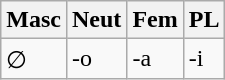<table class="wikitable">
<tr>
<th>Masc</th>
<th>Neut</th>
<th>Fem</th>
<th>PL</th>
</tr>
<tr>
<td>∅</td>
<td>-o</td>
<td>-a</td>
<td>-i</td>
</tr>
</table>
